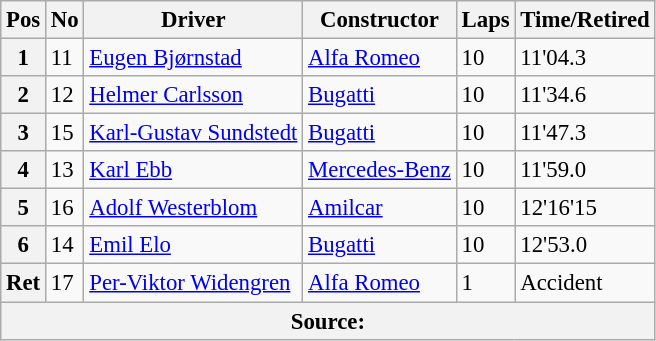<table class="wikitable" style="font-size: 95%">
<tr>
<th>Pos</th>
<th>No</th>
<th>Driver</th>
<th>Constructor</th>
<th>Laps</th>
<th>Time/Retired</th>
</tr>
<tr>
<th>1</th>
<td>11</td>
<td> <a href='#'>Eugen Bjørnstad</a></td>
<td><a href='#'>Alfa Romeo</a></td>
<td>10</td>
<td>11'04.3</td>
</tr>
<tr>
<th>2</th>
<td>12</td>
<td> <a href='#'>Helmer Carlsson</a></td>
<td><a href='#'>Bugatti</a></td>
<td>10</td>
<td>11'34.6</td>
</tr>
<tr>
<th>3</th>
<td>15</td>
<td> <a href='#'>Karl-Gustav Sundstedt</a></td>
<td><a href='#'>Bugatti</a></td>
<td>10</td>
<td>11'47.3</td>
</tr>
<tr>
<th>4</th>
<td>13</td>
<td> <a href='#'>Karl Ebb</a></td>
<td><a href='#'>Mercedes-Benz</a></td>
<td>10</td>
<td>11'59.0</td>
</tr>
<tr>
<th>5</th>
<td>16</td>
<td> <a href='#'>Adolf Westerblom</a></td>
<td><a href='#'>Amilcar</a></td>
<td>10</td>
<td>12'16'15</td>
</tr>
<tr>
<th>6</th>
<td>14</td>
<td> <a href='#'>Emil Elo</a></td>
<td><a href='#'>Bugatti</a></td>
<td>10</td>
<td>12'53.0</td>
</tr>
<tr>
<th>Ret</th>
<td>17</td>
<td> <a href='#'>Per-Viktor Widengren</a></td>
<td><a href='#'>Alfa Romeo</a></td>
<td>1</td>
<td>Accident</td>
</tr>
<tr>
<th colspan=6>Source:</th>
</tr>
</table>
